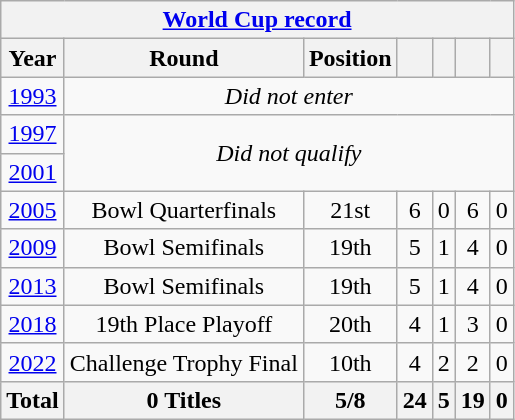<table class="wikitable" style="text-align: center;">
<tr>
<th colspan=7><a href='#'>World Cup record</a></th>
</tr>
<tr>
<th>Year</th>
<th>Round</th>
<th>Position</th>
<th></th>
<th></th>
<th></th>
<th></th>
</tr>
<tr>
<td> <a href='#'>1993</a></td>
<td colspan=6><em>Did not enter</em></td>
</tr>
<tr>
<td><a href='#'>1997</a></td>
<td colspan=6 rowspan=2><em>Did not qualify</em></td>
</tr>
<tr>
<td> <a href='#'>2001</a></td>
</tr>
<tr>
<td> <a href='#'>2005</a></td>
<td>Bowl Quarterfinals</td>
<td>21st</td>
<td>6</td>
<td>0</td>
<td>6</td>
<td>0</td>
</tr>
<tr>
<td> <a href='#'>2009</a></td>
<td>Bowl Semifinals</td>
<td>19th</td>
<td>5</td>
<td>1</td>
<td>4</td>
<td>0</td>
</tr>
<tr>
<td> <a href='#'>2013</a></td>
<td>Bowl Semifinals</td>
<td>19th</td>
<td>5</td>
<td>1</td>
<td>4</td>
<td>0</td>
</tr>
<tr>
<td> <a href='#'>2018</a></td>
<td>19th Place Playoff</td>
<td>20th</td>
<td>4</td>
<td>1</td>
<td>3</td>
<td>0</td>
</tr>
<tr>
<td> <a href='#'>2022</a></td>
<td>Challenge Trophy Final</td>
<td>10th</td>
<td>4</td>
<td>2</td>
<td>2</td>
<td>0</td>
</tr>
<tr>
<th>Total</th>
<th>0 Titles</th>
<th>5/8</th>
<th>24</th>
<th>5</th>
<th>19</th>
<th>0</th>
</tr>
</table>
